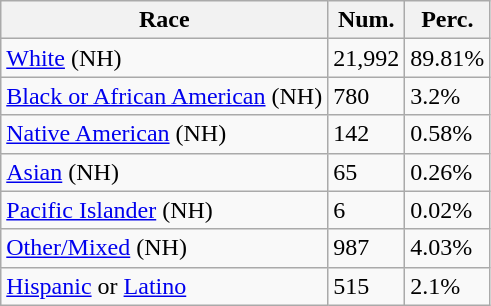<table class="wikitable">
<tr>
<th>Race</th>
<th>Num.</th>
<th>Perc.</th>
</tr>
<tr>
<td><a href='#'>White</a> (NH)</td>
<td>21,992</td>
<td>89.81%</td>
</tr>
<tr>
<td><a href='#'>Black or African American</a> (NH)</td>
<td>780</td>
<td>3.2%</td>
</tr>
<tr>
<td><a href='#'>Native American</a> (NH)</td>
<td>142</td>
<td>0.58%</td>
</tr>
<tr>
<td><a href='#'>Asian</a> (NH)</td>
<td>65</td>
<td>0.26%</td>
</tr>
<tr>
<td><a href='#'>Pacific Islander</a> (NH)</td>
<td>6</td>
<td>0.02%</td>
</tr>
<tr>
<td><a href='#'>Other/Mixed</a> (NH)</td>
<td>987</td>
<td>4.03%</td>
</tr>
<tr>
<td><a href='#'>Hispanic</a> or <a href='#'>Latino</a></td>
<td>515</td>
<td>2.1%</td>
</tr>
</table>
